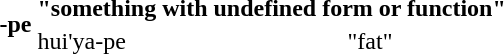<table>
<tr>
<th rowspan="2">-pe</th>
<th colspan="2">"something with undefined form or function"</th>
</tr>
<tr>
<td>hui'ya-pe</td>
<td colspan="1">"fat"</td>
</tr>
</table>
